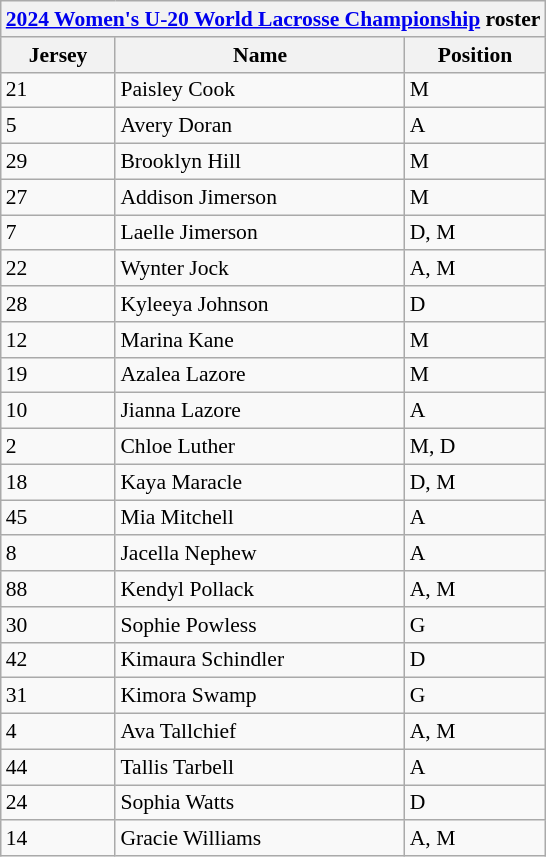<table class="wikitable collapsible collapsed" style="font-size: 90%">
<tr>
<th colspan="5"><a href='#'>2024 Women's U-20 World Lacrosse Championship</a> roster</th>
</tr>
<tr>
<th>Jersey</th>
<th>Name</th>
<th>Position</th>
</tr>
<tr>
<td>21</td>
<td>Paisley Cook</td>
<td>M</td>
</tr>
<tr>
<td>5</td>
<td>Avery Doran</td>
<td>A</td>
</tr>
<tr>
<td>29</td>
<td>Brooklyn Hill</td>
<td>M</td>
</tr>
<tr>
<td>27</td>
<td>Addison Jimerson</td>
<td>M</td>
</tr>
<tr>
<td>7</td>
<td>Laelle Jimerson</td>
<td>D, M</td>
</tr>
<tr>
<td>22</td>
<td>Wynter Jock</td>
<td>A, M</td>
</tr>
<tr>
<td>28</td>
<td>Kyleeya Johnson</td>
<td>D</td>
</tr>
<tr>
<td>12</td>
<td>Marina Kane</td>
<td>M</td>
</tr>
<tr>
<td>19</td>
<td>Azalea Lazore</td>
<td>M</td>
</tr>
<tr>
<td>10</td>
<td>Jianna Lazore</td>
<td>A</td>
</tr>
<tr>
<td>2</td>
<td>Chloe Luther</td>
<td>M, D</td>
</tr>
<tr>
<td>18</td>
<td>Kaya Maracle</td>
<td>D, M</td>
</tr>
<tr>
<td>45</td>
<td>Mia Mitchell</td>
<td>A</td>
</tr>
<tr>
<td>8</td>
<td>Jacella Nephew</td>
<td>A</td>
</tr>
<tr>
<td>88</td>
<td>Kendyl Pollack</td>
<td>A, M</td>
</tr>
<tr>
<td>30</td>
<td>Sophie Powless</td>
<td>G</td>
</tr>
<tr>
<td>42</td>
<td>Kimaura Schindler</td>
<td>D</td>
</tr>
<tr>
<td>31</td>
<td>Kimora Swamp</td>
<td>G</td>
</tr>
<tr>
<td>4</td>
<td>Ava Tallchief</td>
<td>A, M</td>
</tr>
<tr>
<td>44</td>
<td>Tallis Tarbell</td>
<td>A</td>
</tr>
<tr>
<td>24</td>
<td>Sophia Watts</td>
<td>D</td>
</tr>
<tr>
<td>14</td>
<td>Gracie Williams</td>
<td>A, M</td>
</tr>
</table>
